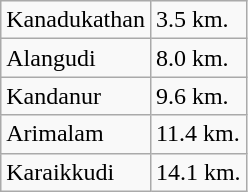<table class="wikitable">
<tr>
<td>Kanadukathan</td>
<td>3.5 km.</td>
</tr>
<tr>
<td>Alangudi</td>
<td>8.0 km.</td>
</tr>
<tr>
<td>Kandanur</td>
<td>9.6 km.</td>
</tr>
<tr>
<td>Arimalam</td>
<td>11.4 km.</td>
</tr>
<tr>
<td>Karaikkudi</td>
<td>14.1 km.</td>
</tr>
</table>
